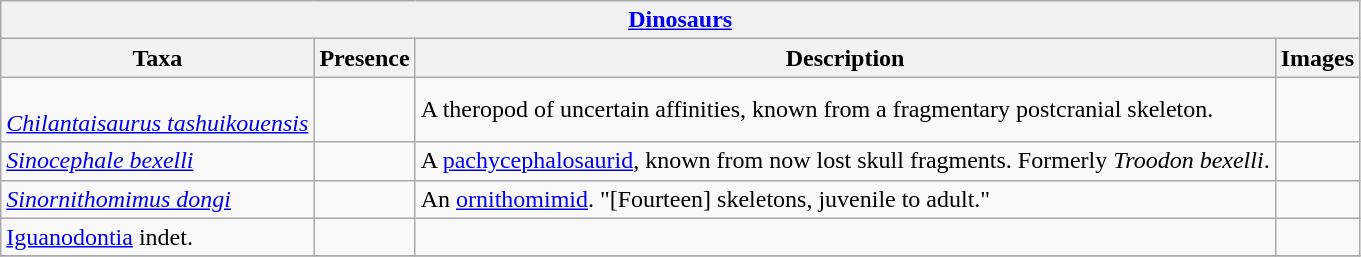<table class="wikitable" align="center">
<tr>
<th colspan="5" align="center"><strong><a href='#'>Dinosaurs</a></strong></th>
</tr>
<tr>
<th>Taxa</th>
<th>Presence</th>
<th>Description</th>
<th>Images</th>
</tr>
<tr>
<td><br><em><a href='#'>Chilantaisaurus tashuikouensis</a></em></td>
<td></td>
<td>A theropod of uncertain affinities, known from a fragmentary postcranial skeleton.</td>
<td></td>
</tr>
<tr>
<td><em><a href='#'>Sinocephale bexelli</a></em></td>
<td></td>
<td>A <a href='#'>pachycephalosaurid</a>, known from now lost skull fragments. Formerly <em>Troodon bexelli</em>.</td>
<td></td>
</tr>
<tr>
<td><em><a href='#'>Sinornithomimus dongi</a></em></td>
<td></td>
<td>An <a href='#'>ornithomimid</a>. "[Fourteen] skeletons, juvenile to adult."</td>
<td></td>
</tr>
<tr>
<td><a href='#'>Iguanodontia</a> indet.</td>
<td></td>
<td></td>
<td></td>
</tr>
<tr>
</tr>
</table>
